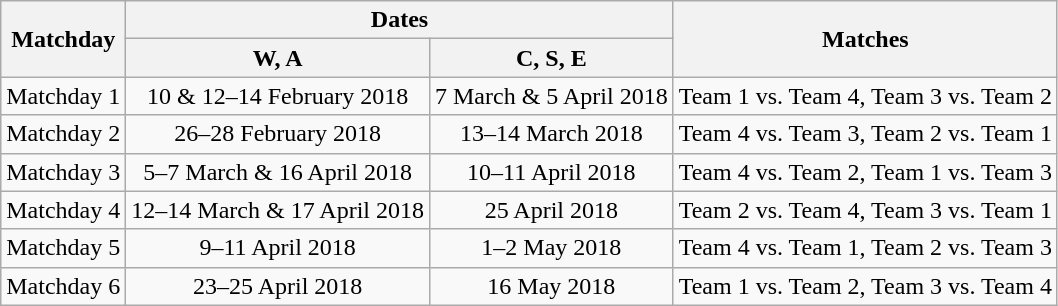<table class="wikitable" style="text-align:center">
<tr>
<th rowspan=2>Matchday</th>
<th colspan=2>Dates</th>
<th rowspan=2>Matches</th>
</tr>
<tr>
<th>W, A</th>
<th>C, S, E</th>
</tr>
<tr>
<td>Matchday 1</td>
<td>10 & 12–14 February 2018</td>
<td>7 March & 5 April 2018</td>
<td>Team 1 vs. Team 4, Team 3 vs. Team 2</td>
</tr>
<tr>
<td>Matchday 2</td>
<td>26–28 February 2018</td>
<td>13–14 March 2018</td>
<td>Team 4 vs. Team 3, Team 2 vs. Team 1</td>
</tr>
<tr>
<td>Matchday 3</td>
<td>5–7 March & 16 April 2018</td>
<td>10–11 April 2018</td>
<td>Team 4 vs. Team 2, Team 1 vs. Team 3</td>
</tr>
<tr>
<td>Matchday 4</td>
<td>12–14 March & 17 April 2018</td>
<td>25 April 2018</td>
<td>Team 2 vs. Team 4, Team 3 vs. Team 1</td>
</tr>
<tr>
<td>Matchday 5</td>
<td>9–11 April 2018</td>
<td>1–2 May 2018</td>
<td>Team 4 vs. Team 1, Team 2 vs. Team 3</td>
</tr>
<tr>
<td>Matchday 6</td>
<td>23–25 April 2018</td>
<td>16 May 2018</td>
<td>Team 1 vs. Team 2, Team 3 vs. Team 4</td>
</tr>
</table>
